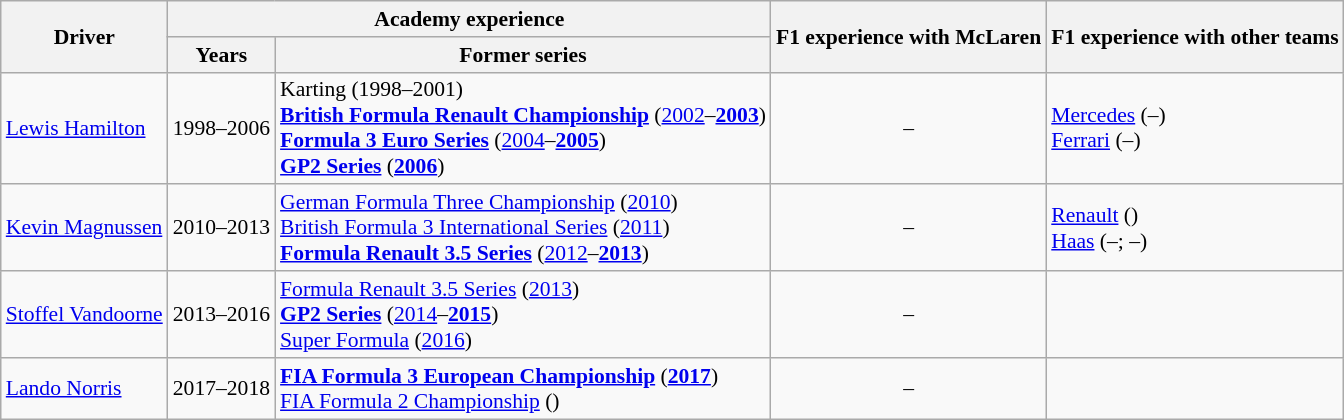<table class="wikitable sortable" style="font-size: 90%;">
<tr>
<th rowspan="2">Driver</th>
<th colspan="2">Academy experience</th>
<th rowspan="2">F1 experience with McLaren</th>
<th rowspan="2">F1 experience with other teams</th>
</tr>
<tr>
<th>Years</th>
<th>Former series</th>
</tr>
<tr>
<td data-sort-value="HAM"> <a href='#'>Lewis Hamilton</a></td>
<td align=center>1998–2006</td>
<td>Karting (1998–2001)<br><strong><a href='#'>British Formula Renault Championship</a></strong> (<a href='#'>2002</a>–<strong><a href='#'>2003</a></strong>)<br><strong><a href='#'>Formula 3 Euro Series</a></strong> (<a href='#'>2004</a>–<strong><a href='#'>2005</a></strong>)<br><strong><a href='#'>GP2 Series</a></strong> (<strong><a href='#'>2006</a></strong>)</td>
<td align=center>–</td>
<td><a href='#'>Mercedes</a> (–)<br><a href='#'>Ferrari</a> (–)</td>
</tr>
<tr>
<td data-sort-value="MAG"> <a href='#'>Kevin Magnussen</a></td>
<td align=center>2010–2013</td>
<td><a href='#'>German Formula Three Championship</a> (<a href='#'>2010</a>)<br><a href='#'>British Formula 3 International Series</a> (<a href='#'>2011</a>)<br><strong><a href='#'>Formula Renault 3.5 Series</a></strong> (<a href='#'>2012</a>–<strong><a href='#'>2013</a></strong>)</td>
<td align=center>–</td>
<td><a href='#'>Renault</a> ()<br><a href='#'>Haas</a> (–; –)</td>
</tr>
<tr>
<td data-sort-value="VAN"> <a href='#'>Stoffel Vandoorne</a></td>
<td align=center>2013–2016</td>
<td><a href='#'>Formula Renault 3.5 Series</a> (<a href='#'>2013</a>)<br><strong><a href='#'>GP2 Series</a></strong> (<a href='#'>2014</a>–<strong><a href='#'>2015</a></strong>)<br><a href='#'>Super Formula</a> (<a href='#'>2016</a>)</td>
<td align=center>–</td>
<td></td>
</tr>
<tr>
<td data-sort-value="NOR"> <a href='#'>Lando Norris</a></td>
<td align=center>2017–2018</td>
<td><strong><a href='#'>FIA Formula 3 European Championship</a></strong> (<strong><a href='#'>2017</a></strong>)<br><a href='#'>FIA Formula 2 Championship</a> ()</td>
<td align=center>–</td>
<td></td>
</tr>
</table>
